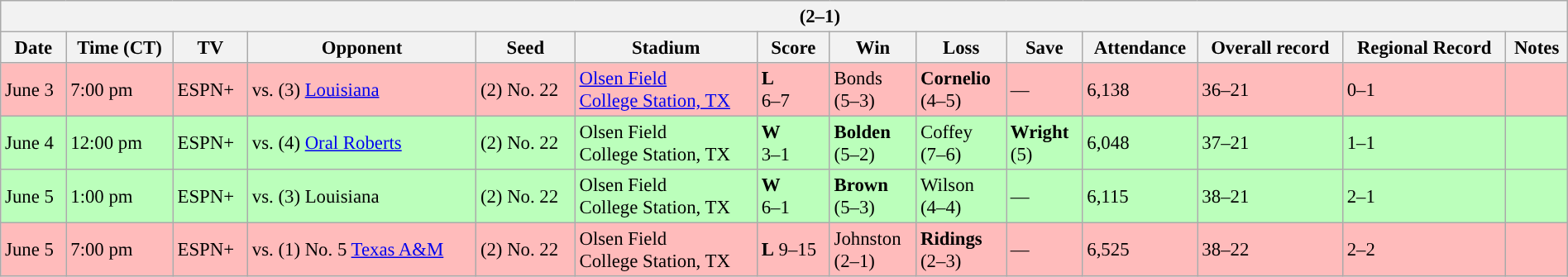<table class="wikitable collapsible" style="margin:auto; font-size:95%; width:100%">
<tr>
<th colspan=15 style="padding-left:4em;"> (2–1)</th>
</tr>
<tr>
<th>Date</th>
<th>Time (CT)</th>
<th>TV</th>
<th>Opponent</th>
<th>Seed</th>
<th>Stadium</th>
<th>Score</th>
<th>Win</th>
<th>Loss</th>
<th>Save</th>
<th>Attendance</th>
<th>Overall record</th>
<th>Regional Record</th>
<th>Notes</th>
</tr>
<tr bgcolor="#ffbbbb">
<td>June 3</td>
<td>7:00 pm</td>
<td>ESPN+</td>
<td>vs. (3) <a href='#'>Louisiana</a></td>
<td>(2) No. 22</td>
<td><a href='#'>Olsen Field</a><br><a href='#'>College Station, TX</a></td>
<td><strong>L</strong><br>6–7</td>
<td>Bonds<br>(5–3)</td>
<td><strong>Cornelio</strong><br>(4–5)</td>
<td>—</td>
<td>6,138</td>
<td>36–21</td>
<td>0–1</td>
<td><br></td>
</tr>
<tr bgcolor="bbffbb">
<td>June 4</td>
<td>12:00 pm</td>
<td>ESPN+</td>
<td>vs. (4) <a href='#'>Oral Roberts</a></td>
<td>(2) No. 22</td>
<td>Olsen Field<br>College Station, TX</td>
<td><strong>W</strong><br>3–1</td>
<td><strong>Bolden</strong><br>(5–2)</td>
<td>Coffey<br>(7–6)</td>
<td><strong>Wright</strong><br>(5)</td>
<td>6,048</td>
<td>37–21</td>
<td>1–1</td>
<td><br></td>
</tr>
<tr bgcolor="bbffbb">
<td>June 5</td>
<td>1:00 pm</td>
<td>ESPN+</td>
<td>vs. (3) Louisiana</td>
<td>(2) No. 22</td>
<td>Olsen Field<br>College Station, TX</td>
<td><strong>W</strong><br>6–1</td>
<td><strong>Brown</strong><br>(5–3)</td>
<td>Wilson<br>(4–4)</td>
<td>—</td>
<td>6,115</td>
<td>38–21</td>
<td>2–1</td>
<td></td>
</tr>
<tr bgcolor="#ffbbbb">
<td>June 5</td>
<td>7:00 pm</td>
<td>ESPN+</td>
<td>vs. (1)  No. 5 <a href='#'>Texas A&M</a></td>
<td>(2) No. 22</td>
<td>Olsen Field<br>College Station, TX</td>
<td><strong>L</strong> 9–15</td>
<td>Johnston<br>(2–1)</td>
<td><strong>Ridings</strong><br>(2–3)</td>
<td>—</td>
<td>6,525</td>
<td>38–22</td>
<td>2–2</td>
<td></td>
</tr>
</table>
